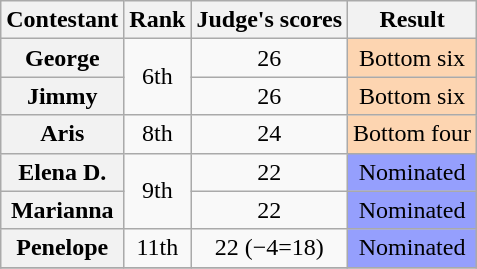<table class="wikitable sortable plainrowheaders" style="text-align:center;">
<tr>
<th scope="col">Contestant</th>
<th scope="col">Rank</th>
<th scope="col">Judge's scores</th>
<th scope="col">Result</th>
</tr>
<tr>
<th scope="row">George</th>
<td rowspan="2">6th</td>
<td>26</td>
<td style="background:#fdd5b1">Bottom six</td>
</tr>
<tr>
<th scope="row">Jimmy</th>
<td>26</td>
<td style="background:#fdd5b1">Bottom six</td>
</tr>
<tr>
<th scope="row">Aris</th>
<td>8th</td>
<td>24</td>
<td style="background:#fdd5b1">Bottom four</td>
</tr>
<tr>
<th scope="row">Elena D.</th>
<td rowspan="2">9th</td>
<td>22</td>
<td style="background:#959ffd">Nominated</td>
</tr>
<tr>
<th scope="row">Marianna</th>
<td>22</td>
<td style="background:#959ffd">Nominated</td>
</tr>
<tr>
<th scope="row">Penelope</th>
<td>11th</td>
<td>22 (−4=18)</td>
<td style="background:#959ffd">Nominated</td>
</tr>
<tr>
</tr>
</table>
